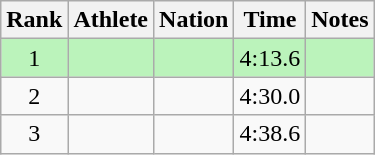<table class="wikitable sortable" style="text-align:center">
<tr>
<th>Rank</th>
<th>Athlete</th>
<th>Nation</th>
<th>Time</th>
<th>Notes</th>
</tr>
<tr bgcolor=bbf3bb>
<td>1</td>
<td align=left></td>
<td align=left></td>
<td>4:13.6</td>
<td></td>
</tr>
<tr>
<td>2</td>
<td align=left></td>
<td align=left></td>
<td>4:30.0</td>
<td></td>
</tr>
<tr>
<td>3</td>
<td align=left></td>
<td align=left></td>
<td>4:38.6</td>
<td></td>
</tr>
</table>
